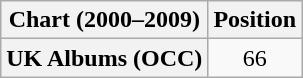<table class="wikitable sortable plainrowheaders" style="text-align:center">
<tr>
<th>Chart (2000–2009)</th>
<th>Position</th>
</tr>
<tr>
<th scope="row">UK Albums (OCC)</th>
<td align="center">66</td>
</tr>
</table>
